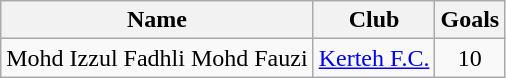<table class="wikitable sortable" style="text-align:center;">
<tr>
<th>Name</th>
<th>Club</th>
<th>Goals</th>
</tr>
<tr>
<td align="left">Mohd Izzul Fadhli Mohd Fauzi</td>
<td><a href='#'>Kerteh F.C.</a></td>
<td>10</td>
</tr>
</table>
